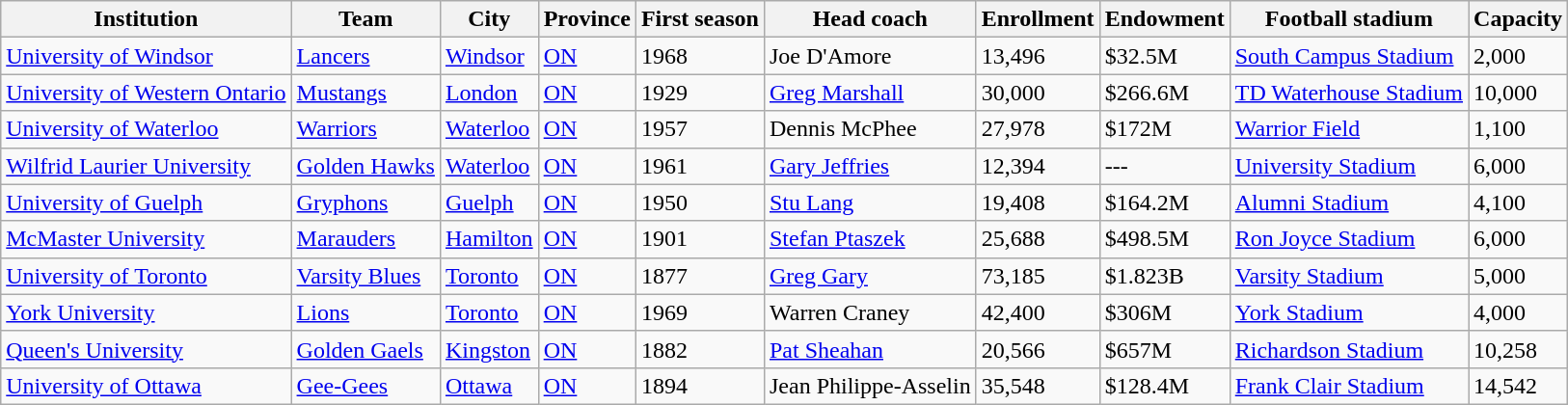<table class="wikitable">
<tr>
<th>Institution</th>
<th>Team</th>
<th>City</th>
<th>Province</th>
<th>First season</th>
<th>Head coach</th>
<th>Enrollment</th>
<th>Endowment</th>
<th>Football stadium</th>
<th>Capacity</th>
</tr>
<tr>
<td><a href='#'>University of Windsor</a></td>
<td><a href='#'>Lancers</a></td>
<td><a href='#'>Windsor</a></td>
<td><a href='#'>ON</a></td>
<td>1968</td>
<td>Joe D'Amore</td>
<td>13,496</td>
<td>$32.5M</td>
<td><a href='#'>South Campus Stadium</a></td>
<td>2,000</td>
</tr>
<tr>
<td><a href='#'>University of Western Ontario</a></td>
<td><a href='#'>Mustangs</a></td>
<td><a href='#'>London</a></td>
<td><a href='#'>ON</a></td>
<td>1929</td>
<td><a href='#'>Greg Marshall</a></td>
<td>30,000</td>
<td>$266.6M</td>
<td><a href='#'>TD Waterhouse Stadium</a></td>
<td>10,000</td>
</tr>
<tr>
<td><a href='#'>University of Waterloo</a></td>
<td><a href='#'>Warriors</a></td>
<td><a href='#'>Waterloo</a></td>
<td><a href='#'>ON</a></td>
<td>1957</td>
<td>Dennis McPhee</td>
<td>27,978</td>
<td>$172M</td>
<td><a href='#'>Warrior Field</a></td>
<td>1,100</td>
</tr>
<tr>
<td><a href='#'>Wilfrid Laurier University</a></td>
<td><a href='#'>Golden Hawks</a></td>
<td><a href='#'>Waterloo</a></td>
<td><a href='#'>ON</a></td>
<td>1961</td>
<td><a href='#'>Gary Jeffries</a></td>
<td>12,394</td>
<td>---</td>
<td><a href='#'>University Stadium</a></td>
<td>6,000</td>
</tr>
<tr>
<td><a href='#'>University of Guelph</a></td>
<td><a href='#'>Gryphons</a></td>
<td><a href='#'>Guelph</a></td>
<td><a href='#'>ON</a></td>
<td>1950</td>
<td><a href='#'>Stu Lang</a></td>
<td>19,408</td>
<td>$164.2M</td>
<td><a href='#'>Alumni Stadium</a></td>
<td>4,100</td>
</tr>
<tr>
<td><a href='#'>McMaster University</a></td>
<td><a href='#'>Marauders</a></td>
<td><a href='#'>Hamilton</a></td>
<td><a href='#'>ON</a></td>
<td>1901</td>
<td><a href='#'>Stefan Ptaszek</a></td>
<td>25,688</td>
<td>$498.5M</td>
<td><a href='#'>Ron Joyce Stadium</a></td>
<td>6,000</td>
</tr>
<tr>
<td><a href='#'>University of Toronto</a></td>
<td><a href='#'>Varsity Blues</a></td>
<td><a href='#'>Toronto</a></td>
<td><a href='#'>ON</a></td>
<td>1877</td>
<td><a href='#'>Greg Gary</a></td>
<td>73,185</td>
<td>$1.823B</td>
<td><a href='#'>Varsity Stadium</a></td>
<td>5,000</td>
</tr>
<tr>
<td><a href='#'>York University</a></td>
<td><a href='#'>Lions</a></td>
<td><a href='#'>Toronto</a></td>
<td><a href='#'>ON</a></td>
<td>1969</td>
<td>Warren Craney</td>
<td>42,400</td>
<td>$306M</td>
<td><a href='#'>York Stadium</a></td>
<td>4,000</td>
</tr>
<tr>
<td><a href='#'>Queen's University</a></td>
<td><a href='#'>Golden Gaels</a></td>
<td><a href='#'>Kingston</a></td>
<td><a href='#'>ON</a></td>
<td>1882</td>
<td><a href='#'>Pat Sheahan</a></td>
<td>20,566</td>
<td>$657M</td>
<td><a href='#'>Richardson Stadium</a></td>
<td>10,258</td>
</tr>
<tr>
<td><a href='#'>University of Ottawa</a></td>
<td><a href='#'>Gee-Gees</a></td>
<td><a href='#'>Ottawa</a></td>
<td><a href='#'>ON</a></td>
<td>1894</td>
<td>Jean Philippe-Asselin</td>
<td>35,548</td>
<td>$128.4M</td>
<td><a href='#'>Frank Clair Stadium</a></td>
<td>14,542 </td>
</tr>
</table>
